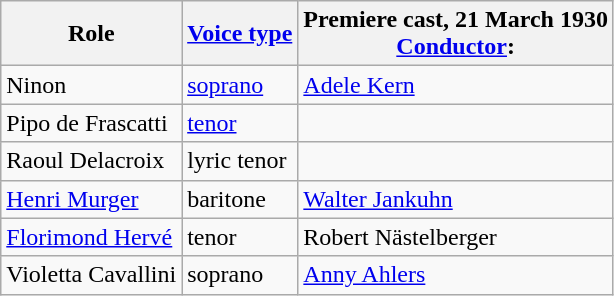<table class="wikitable">
<tr>
<th>Role</th>
<th><a href='#'>Voice type</a></th>
<th>Premiere cast, 21 March 1930<br><a href='#'>Conductor</a>: </th>
</tr>
<tr>
<td>Ninon</td>
<td><a href='#'>soprano</a></td>
<td><a href='#'>Adele Kern</a></td>
</tr>
<tr>
<td>Pipo de Frascatti</td>
<td><a href='#'>tenor</a></td>
<td></td>
</tr>
<tr>
<td>Raoul Delacroix</td>
<td>lyric tenor</td>
<td></td>
</tr>
<tr>
<td><a href='#'>Henri Murger</a></td>
<td>baritone</td>
<td><a href='#'>Walter Jankuhn</a></td>
</tr>
<tr>
<td><a href='#'>Florimond Hervé</a></td>
<td>tenor</td>
<td>Robert Nästelberger</td>
</tr>
<tr>
<td>Violetta Cavallini</td>
<td>soprano</td>
<td><a href='#'>Anny Ahlers</a></td>
</tr>
</table>
